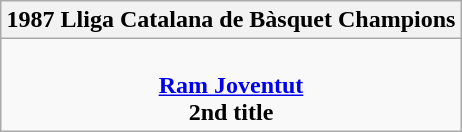<table class=wikitable style="text-align:center; margin:auto">
<tr>
<th>1987 Lliga Catalana de Bàsquet Champions</th>
</tr>
<tr>
<td> <br> <strong><a href='#'>Ram Joventut</a></strong> <br> <strong>2nd title</strong></td>
</tr>
</table>
